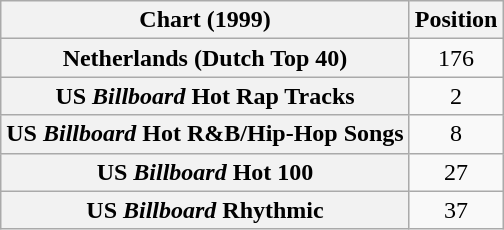<table class="wikitable sortable plainrowheaders">
<tr>
<th scope="col">Chart (1999)</th>
<th scope="col">Position</th>
</tr>
<tr>
<th scope="row">Netherlands (Dutch Top 40)</th>
<td align="center">176</td>
</tr>
<tr>
<th scope="row">US <em>Billboard</em> Hot Rap Tracks</th>
<td align="center">2</td>
</tr>
<tr>
<th scope="row">US <em>Billboard</em> Hot R&B/Hip-Hop Songs</th>
<td align="center">8</td>
</tr>
<tr>
<th scope="row">US <em>Billboard</em> Hot 100</th>
<td align="center">27</td>
</tr>
<tr>
<th scope="row">US <em>Billboard</em> Rhythmic</th>
<td align="center">37</td>
</tr>
</table>
